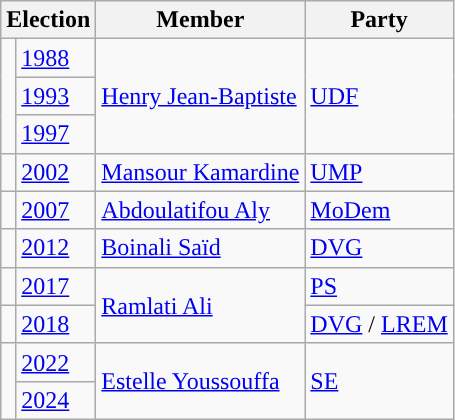<table class="wikitable">
<tr>
<th colspan="2">Election</th>
<th>Member</th>
<th>Party</th>
</tr>
<tr>
<td rowspan=3 style="background-color: "></td>
<td><a href='#'>1988</a></td>
<td rowspan=3><a href='#'>Henry Jean-Baptiste</a></td>
<td rowspan=3><a href='#'>UDF</a></td>
</tr>
<tr>
<td><a href='#'>1993</a></td>
</tr>
<tr>
<td><a href='#'>1997</a></td>
</tr>
<tr>
<td style="color:inherit;background-color: "></td>
<td><a href='#'>2002</a></td>
<td><a href='#'>Mansour Kamardine</a></td>
<td><a href='#'>UMP</a></td>
</tr>
<tr>
<td style="color:inherit;background-color: "></td>
<td><a href='#'>2007</a></td>
<td><a href='#'>Abdoulatifou Aly</a></td>
<td><a href='#'>MoDem</a></td>
</tr>
<tr>
<td style="color:inherit;background-color: "></td>
<td><a href='#'>2012</a></td>
<td><a href='#'>Boinali Saïd</a></td>
<td><a href='#'>DVG</a></td>
</tr>
<tr>
<td style="color:inherit;background-color: "></td>
<td><a href='#'>2017</a></td>
<td rowspan=2><a href='#'>Ramlati Ali</a></td>
<td><a href='#'>PS</a></td>
</tr>
<tr>
<td style="color:inherit;background-color: "></td>
<td><a href='#'>2018</a></td>
<td><a href='#'>DVG</a> / <a href='#'>LREM</a></td>
</tr>
<tr>
<td rowspan="2" style="color:inherit;background-color: "></td>
<td><a href='#'>2022</a></td>
<td rowspan="2"><a href='#'>Estelle Youssouffa</a></td>
<td rowspan="2"><a href='#'>SE</a></td>
</tr>
<tr>
<td><a href='#'>2024</a></td>
</tr>
</table>
